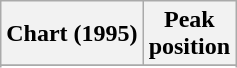<table class="wikitable sortable plainrowheaders" style="text-align:center">
<tr>
<th scope="col">Chart (1995)</th>
<th scope="col">Peak<br> position</th>
</tr>
<tr>
</tr>
<tr>
</tr>
</table>
